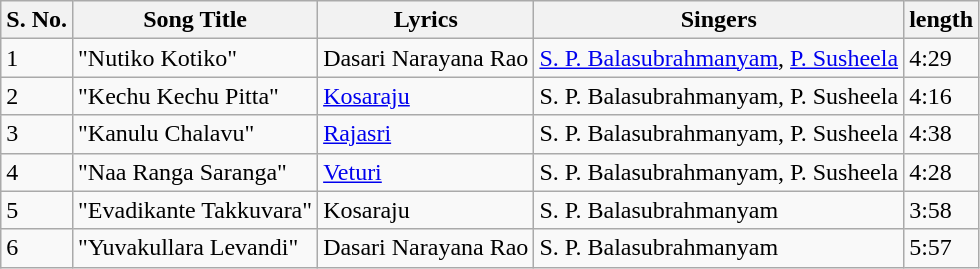<table class="wikitable">
<tr>
<th>S. No.</th>
<th>Song Title</th>
<th>Lyrics</th>
<th>Singers</th>
<th>length</th>
</tr>
<tr>
<td>1</td>
<td>"Nutiko Kotiko"</td>
<td>Dasari Narayana Rao</td>
<td><a href='#'>S. P. Balasubrahmanyam</a>, <a href='#'>P. Susheela</a></td>
<td>4:29</td>
</tr>
<tr>
<td>2</td>
<td>"Kechu Kechu Pitta"</td>
<td><a href='#'>Kosaraju</a></td>
<td>S. P. Balasubrahmanyam, P. Susheela</td>
<td>4:16</td>
</tr>
<tr>
<td>3</td>
<td>"Kanulu Chalavu"</td>
<td><a href='#'>Rajasri</a></td>
<td>S. P. Balasubrahmanyam, P. Susheela</td>
<td>4:38</td>
</tr>
<tr>
<td>4</td>
<td>"Naa Ranga Saranga"</td>
<td><a href='#'>Veturi</a></td>
<td>S. P. Balasubrahmanyam, P. Susheela</td>
<td>4:28</td>
</tr>
<tr>
<td>5</td>
<td>"Evadikante Takkuvara"</td>
<td>Kosaraju</td>
<td>S. P. Balasubrahmanyam</td>
<td>3:58</td>
</tr>
<tr>
<td>6</td>
<td>"Yuvakullara Levandi"</td>
<td>Dasari Narayana Rao</td>
<td>S. P. Balasubrahmanyam</td>
<td>5:57</td>
</tr>
</table>
